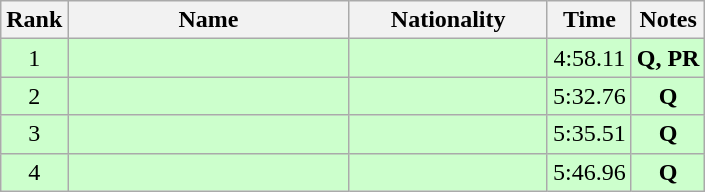<table class="wikitable sortable" style="text-align:center">
<tr>
<th>Rank</th>
<th style="width:180px">Name</th>
<th style="width:125px">Nationality</th>
<th>Time</th>
<th>Notes</th>
</tr>
<tr style="background:#cfc;">
<td>1</td>
<td style="text-align:left;"></td>
<td style="text-align:left;"></td>
<td>4:58.11</td>
<td><strong>Q, PR</strong></td>
</tr>
<tr style="background:#cfc;">
<td>2</td>
<td style="text-align:left;"></td>
<td style="text-align:left;"></td>
<td>5:32.76</td>
<td><strong>Q</strong></td>
</tr>
<tr style="background:#cfc;">
<td>3</td>
<td style="text-align:left;"></td>
<td style="text-align:left;"></td>
<td>5:35.51</td>
<td><strong>Q</strong></td>
</tr>
<tr style="background:#cfc;">
<td>4</td>
<td style="text-align:left;"></td>
<td style="text-align:left;"></td>
<td>5:46.96</td>
<td><strong>Q</strong></td>
</tr>
</table>
